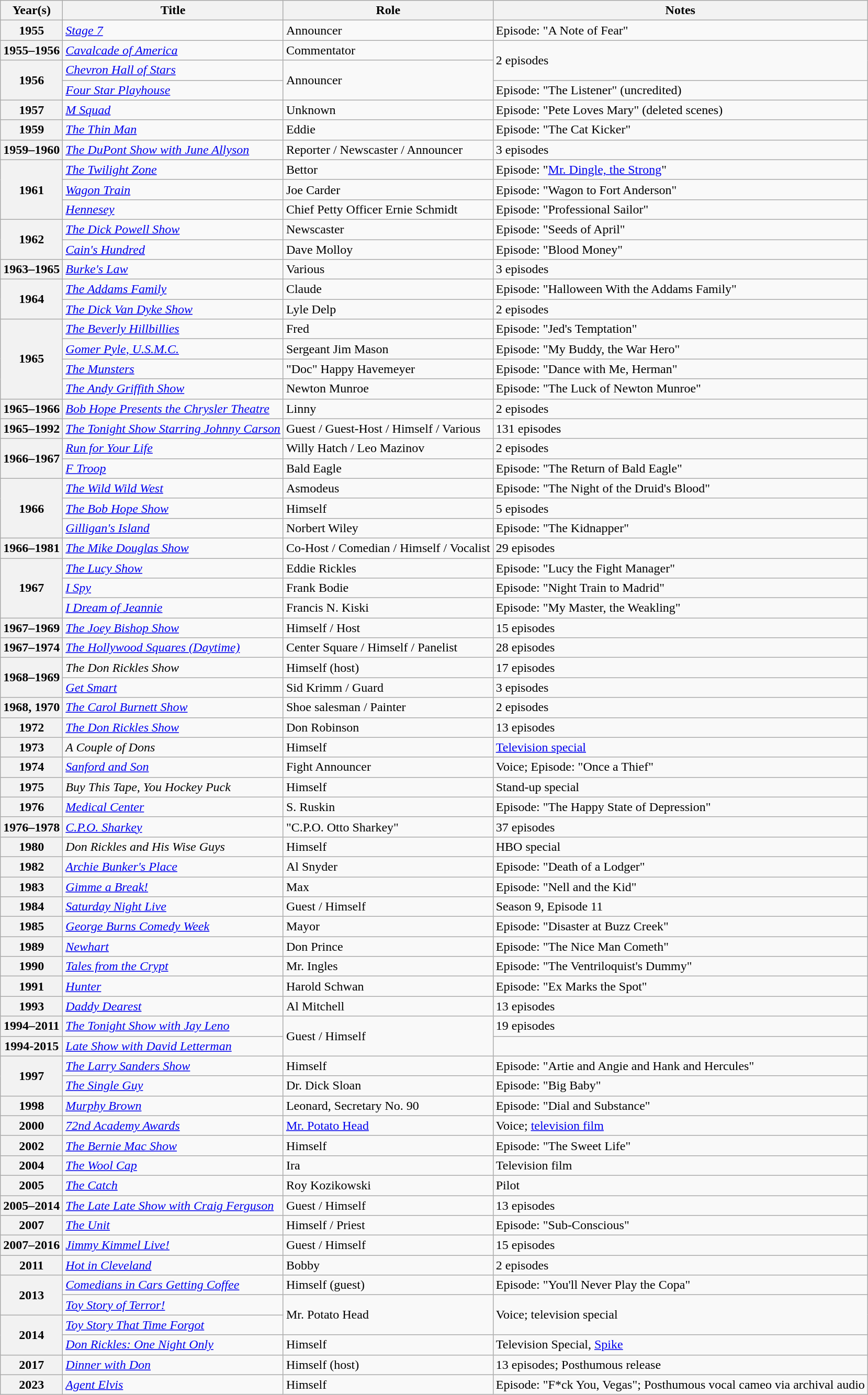<table class="wikitable unsortable">
<tr>
<th>Year(s)</th>
<th>Title</th>
<th>Role</th>
<th>Notes</th>
</tr>
<tr>
<th>1955</th>
<td><em><a href='#'>Stage 7</a></em></td>
<td>Announcer</td>
<td>Episode: "A Note of Fear"</td>
</tr>
<tr>
<th>1955–1956</th>
<td><em><a href='#'>Cavalcade of America</a></em></td>
<td>Commentator</td>
<td rowspan="2">2 episodes</td>
</tr>
<tr>
<th rowspan="2">1956</th>
<td><em><a href='#'>Chevron Hall of Stars</a></em></td>
<td rowspan="2">Announcer</td>
</tr>
<tr>
<td><em><a href='#'>Four Star Playhouse</a></em></td>
<td>Episode: "The Listener" (uncredited)</td>
</tr>
<tr>
<th>1957</th>
<td><em><a href='#'>M Squad</a></em></td>
<td>Unknown</td>
<td>Episode: "Pete Loves Mary" (deleted scenes)</td>
</tr>
<tr>
<th>1959</th>
<td><em><a href='#'>The Thin Man</a></em></td>
<td>Eddie</td>
<td>Episode: "The Cat Kicker"</td>
</tr>
<tr>
<th>1959–1960</th>
<td><em><a href='#'>The DuPont Show with June Allyson</a></em></td>
<td>Reporter / Newscaster / Announcer</td>
<td>3 episodes</td>
</tr>
<tr>
<th rowspan="3">1961</th>
<td><em><a href='#'>The Twilight Zone</a></em></td>
<td>Bettor</td>
<td>Episode: "<a href='#'>Mr. Dingle, the Strong</a>"</td>
</tr>
<tr>
<td><em><a href='#'>Wagon Train</a></em></td>
<td>Joe Carder</td>
<td>Episode: "Wagon to Fort Anderson"</td>
</tr>
<tr>
<td><em><a href='#'>Hennesey</a></em></td>
<td>Chief Petty Officer Ernie Schmidt</td>
<td>Episode: "Professional Sailor"</td>
</tr>
<tr>
<th rowspan="2">1962</th>
<td><em><a href='#'>The Dick Powell Show</a></em></td>
<td>Newscaster</td>
<td>Episode: "Seeds of April"</td>
</tr>
<tr>
<td><em><a href='#'>Cain's Hundred</a></em></td>
<td>Dave Molloy</td>
<td>Episode: "Blood Money"</td>
</tr>
<tr>
<th>1963–1965</th>
<td><em><a href='#'>Burke's Law</a></em></td>
<td>Various</td>
<td>3 episodes</td>
</tr>
<tr>
<th rowspan="2">1964</th>
<td><em><a href='#'>The Addams Family</a></em></td>
<td>Claude</td>
<td>Episode: "Halloween With the Addams Family"</td>
</tr>
<tr>
<td><em><a href='#'>The Dick Van Dyke Show</a></em></td>
<td>Lyle Delp</td>
<td>2 episodes</td>
</tr>
<tr>
<th rowspan="4">1965</th>
<td><em><a href='#'>The Beverly Hillbillies</a></em></td>
<td>Fred</td>
<td>Episode: "Jed's Temptation"</td>
</tr>
<tr>
<td><em><a href='#'>Gomer Pyle, U.S.M.C.</a></em></td>
<td>Sergeant Jim Mason</td>
<td>Episode: "My Buddy, the War Hero"</td>
</tr>
<tr>
<td><em><a href='#'>The Munsters</a></em></td>
<td>"Doc" Happy Havemeyer</td>
<td>Episode: "Dance with Me, Herman"</td>
</tr>
<tr>
<td><em><a href='#'>The Andy Griffith Show</a></em></td>
<td>Newton Munroe</td>
<td>Episode: "The Luck of Newton Munroe"</td>
</tr>
<tr>
<th>1965–1966</th>
<td><em><a href='#'>Bob Hope Presents the Chrysler Theatre</a></em></td>
<td>Linny</td>
<td>2 episodes</td>
</tr>
<tr>
<th>1965–1992</th>
<td><em><a href='#'>The Tonight Show Starring Johnny Carson</a></em></td>
<td>Guest / Guest-Host / Himself / Various</td>
<td>131 episodes</td>
</tr>
<tr>
<th rowspan="2">1966–1967</th>
<td><em><a href='#'>Run for Your Life</a></em></td>
<td>Willy Hatch / Leo Mazinov</td>
<td>2 episodes</td>
</tr>
<tr>
<td><em><a href='#'>F Troop</a></em></td>
<td>Bald Eagle</td>
<td>Episode: "The Return of Bald Eagle"</td>
</tr>
<tr>
<th rowspan="3">1966</th>
<td><em><a href='#'>The Wild Wild West</a></em></td>
<td>Asmodeus</td>
<td>Episode: "The Night of the Druid's Blood"</td>
</tr>
<tr>
<td><em><a href='#'>The Bob Hope Show</a></em></td>
<td>Himself</td>
<td>5 episodes</td>
</tr>
<tr>
<td><em><a href='#'>Gilligan's Island</a></em></td>
<td>Norbert Wiley</td>
<td>Episode: "The Kidnapper"</td>
</tr>
<tr>
<th>1966–1981</th>
<td><em><a href='#'>The Mike Douglas Show</a></em></td>
<td>Co-Host / Comedian / Himself / Vocalist</td>
<td>29 episodes</td>
</tr>
<tr>
<th rowspan="3">1967</th>
<td><em><a href='#'>The Lucy Show</a></em></td>
<td>Eddie Rickles</td>
<td>Episode: "Lucy the Fight Manager"</td>
</tr>
<tr>
<td><em><a href='#'>I Spy</a></em></td>
<td>Frank Bodie</td>
<td>Episode: "Night Train to Madrid"</td>
</tr>
<tr>
<td><em><a href='#'>I Dream of Jeannie</a></em></td>
<td>Francis N. Kiski</td>
<td>Episode: "My Master, the Weakling"</td>
</tr>
<tr>
<th>1967–1969</th>
<td><em><a href='#'>The Joey Bishop Show</a></em></td>
<td>Himself / Host</td>
<td>15 episodes</td>
</tr>
<tr>
<th>1967–1974</th>
<td><em><a href='#'>The Hollywood Squares (Daytime)</a></em></td>
<td>Center Square / Himself / Panelist</td>
<td>28 episodes</td>
</tr>
<tr>
<th rowspan="2">1968–1969</th>
<td><em>The Don Rickles Show</em></td>
<td>Himself (host)</td>
<td>17 episodes</td>
</tr>
<tr>
<td><em><a href='#'>Get Smart</a></em></td>
<td>Sid Krimm / Guard</td>
<td>3 episodes</td>
</tr>
<tr>
<th>1968, 1970</th>
<td><em><a href='#'>The Carol Burnett Show</a></em></td>
<td>Shoe salesman / Painter</td>
<td>2 episodes</td>
</tr>
<tr>
<th>1972</th>
<td><em><a href='#'>The Don Rickles Show</a></em></td>
<td>Don Robinson</td>
<td>13 episodes</td>
</tr>
<tr>
<th>1973</th>
<td><em>A Couple of Dons</em></td>
<td>Himself</td>
<td><a href='#'>Television special</a></td>
</tr>
<tr>
<th>1974</th>
<td><em><a href='#'>Sanford and Son</a></em></td>
<td>Fight Announcer</td>
<td>Voice; Episode: "Once a Thief"</td>
</tr>
<tr>
<th>1975</th>
<td><em>Buy This Tape, You Hockey Puck</em></td>
<td>Himself</td>
<td>Stand-up special</td>
</tr>
<tr>
<th>1976</th>
<td><em><a href='#'>Medical Center</a></em></td>
<td>S. Ruskin</td>
<td>Episode: "The Happy State of Depression"</td>
</tr>
<tr>
<th>1976–1978</th>
<td><em><a href='#'>C.P.O. Sharkey</a></em></td>
<td>"C.P.O. Otto Sharkey"</td>
<td>37 episodes</td>
</tr>
<tr>
<th>1980</th>
<td><em>Don Rickles and His Wise Guys</em></td>
<td>Himself</td>
<td>HBO special</td>
</tr>
<tr>
<th>1982</th>
<td><em><a href='#'>Archie Bunker's Place</a></em></td>
<td>Al Snyder</td>
<td>Episode: "Death of a Lodger"</td>
</tr>
<tr>
<th>1983</th>
<td><em><a href='#'>Gimme a Break!</a></em></td>
<td>Max</td>
<td>Episode: "Nell and the Kid"</td>
</tr>
<tr>
<th>1984</th>
<td><em><a href='#'>Saturday Night Live</a></em></td>
<td>Guest / Himself</td>
<td>Season 9, Episode 11</td>
</tr>
<tr>
<th>1985</th>
<td><em><a href='#'>George Burns Comedy Week</a></em></td>
<td>Mayor</td>
<td>Episode: "Disaster at Buzz Creek"</td>
</tr>
<tr>
<th>1989</th>
<td><em><a href='#'>Newhart</a></em></td>
<td>Don Prince</td>
<td>Episode: "The Nice Man Cometh"</td>
</tr>
<tr>
<th>1990</th>
<td><em><a href='#'>Tales from the Crypt</a></em></td>
<td>Mr. Ingles</td>
<td>Episode: "The Ventriloquist's Dummy"</td>
</tr>
<tr>
<th>1991</th>
<td><em><a href='#'>Hunter</a></em></td>
<td>Harold Schwan</td>
<td>Episode: "Ex Marks the Spot"</td>
</tr>
<tr>
<th>1993</th>
<td><em><a href='#'>Daddy Dearest</a></em></td>
<td>Al Mitchell</td>
<td>13 episodes</td>
</tr>
<tr>
<th>1994–2011</th>
<td><em><a href='#'>The Tonight Show with Jay Leno</a></em></td>
<td rowspan="2">Guest / Himself</td>
<td>19 episodes</td>
</tr>
<tr>
<th>1994-2015</th>
<td><em><a href='#'>Late Show with David Letterman</a></em></td>
<td></td>
</tr>
<tr>
<th rowspan="2">1997</th>
<td><em><a href='#'>The Larry Sanders Show</a></em></td>
<td>Himself</td>
<td>Episode: "Artie and Angie and Hank and Hercules"</td>
</tr>
<tr>
<td><em><a href='#'>The Single Guy</a></em></td>
<td>Dr. Dick Sloan</td>
<td>Episode: "Big Baby"</td>
</tr>
<tr>
<th>1998</th>
<td><em><a href='#'>Murphy Brown</a></em></td>
<td>Leonard, Secretary No. 90</td>
<td>Episode: "Dial and Substance"</td>
</tr>
<tr>
<th>2000</th>
<td><em><a href='#'>72nd Academy Awards</a></em></td>
<td><a href='#'>Mr. Potato Head</a></td>
<td>Voice; <a href='#'>television film</a></td>
</tr>
<tr>
<th>2002</th>
<td><em><a href='#'>The Bernie Mac Show</a></em></td>
<td>Himself</td>
<td>Episode: "The Sweet Life"</td>
</tr>
<tr>
<th>2004</th>
<td><em><a href='#'>The Wool Cap</a></em></td>
<td>Ira</td>
<td>Television film</td>
</tr>
<tr>
<th>2005</th>
<td><em><a href='#'>The Catch</a></em></td>
<td>Roy Kozikowski</td>
<td>Pilot</td>
</tr>
<tr>
<th>2005–2014</th>
<td><em><a href='#'>The Late Late Show with Craig Ferguson</a></em></td>
<td>Guest / Himself</td>
<td>13 episodes</td>
</tr>
<tr>
<th>2007</th>
<td><em><a href='#'>The Unit</a></em></td>
<td>Himself / Priest</td>
<td>Episode: "Sub-Conscious"</td>
</tr>
<tr>
<th>2007–2016</th>
<td><em><a href='#'>Jimmy Kimmel Live!</a></em></td>
<td>Guest / Himself</td>
<td>15 episodes</td>
</tr>
<tr>
<th>2011</th>
<td><em><a href='#'>Hot in Cleveland</a></em></td>
<td>Bobby</td>
<td>2 episodes</td>
</tr>
<tr>
<th rowspan="2">2013</th>
<td><em><a href='#'>Comedians in Cars Getting Coffee</a></em></td>
<td>Himself (guest)</td>
<td>Episode: "You'll Never Play the Copa"</td>
</tr>
<tr>
<td><em><a href='#'>Toy Story of Terror!</a></em></td>
<td rowspan="2">Mr. Potato Head</td>
<td rowspan="2">Voice; television special</td>
</tr>
<tr>
<th rowspan="2">2014</th>
<td><em><a href='#'>Toy Story That Time Forgot</a></em></td>
</tr>
<tr>
<td><em><a href='#'>Don Rickles: One Night Only</a></em></td>
<td>Himself</td>
<td>Television Special, <a href='#'>Spike</a></td>
</tr>
<tr>
<th>2017</th>
<td><em><a href='#'>Dinner with Don</a></em></td>
<td>Himself (host)</td>
<td>13 episodes; Posthumous release</td>
</tr>
<tr>
<th>2023</th>
<td><em><a href='#'>Agent Elvis</a></em></td>
<td>Himself</td>
<td>Episode: "F*ck You, Vegas"; Posthumous vocal cameo via archival audio</td>
</tr>
</table>
